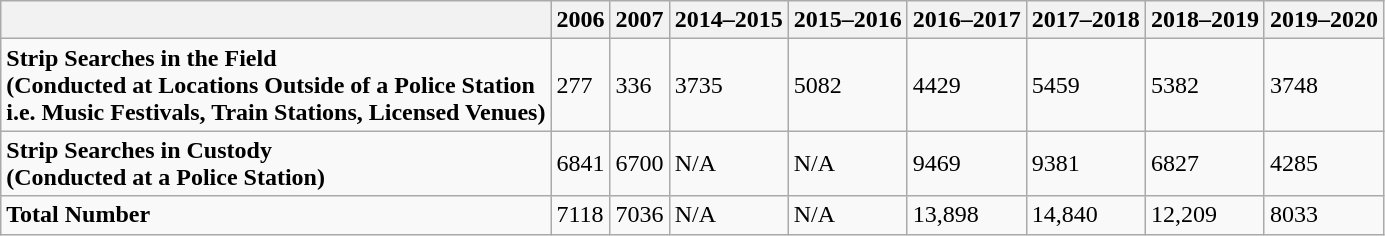<table class="wikitable">
<tr>
<th></th>
<th>2006</th>
<th>2007</th>
<th>2014–2015</th>
<th>2015–2016</th>
<th>2016–2017</th>
<th>2017–2018</th>
<th>2018–2019</th>
<th>2019–2020</th>
</tr>
<tr>
<td><strong>Strip Searches in the Field</strong><br><strong>(Conducted at Locations Outside of a Police Station</strong><br><strong>i.e. Music Festivals, Train Stations, Licensed Venues)</strong></td>
<td>277</td>
<td>336</td>
<td>3735</td>
<td>5082</td>
<td>4429</td>
<td>5459</td>
<td>5382</td>
<td>3748</td>
</tr>
<tr>
<td><strong>Strip Searches in Custody</strong><br><strong>(Conducted at a Police Station)</strong></td>
<td>6841</td>
<td>6700</td>
<td>N/A</td>
<td>N/A</td>
<td>9469</td>
<td>9381</td>
<td>6827</td>
<td>4285</td>
</tr>
<tr>
<td><strong>Total Number</strong></td>
<td>7118</td>
<td>7036</td>
<td>N/A</td>
<td>N/A</td>
<td>13,898</td>
<td>14,840</td>
<td>12,209</td>
<td>8033</td>
</tr>
</table>
